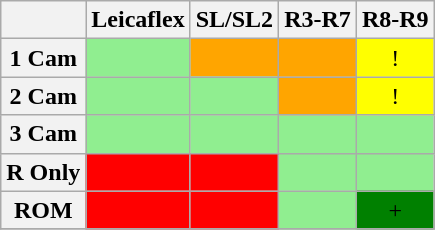<table class="wikitable">
<tr>
<th></th>
<th>Leicaflex</th>
<th>SL/SL2</th>
<th>R3-R7</th>
<th>R8-R9</th>
</tr>
<tr>
<th>1 Cam</th>
<td style="background-color:lightgreen;"></td>
<td style="background-color:orange;"></td>
<td style="background-color:orange;"></td>
<td style="background-color:yellow;text-align:center">!</td>
</tr>
<tr>
<th>2 Cam</th>
<td style="background-color:lightgreen;"></td>
<td style="background-color:lightgreen;"></td>
<td style="background-color:orange;"></td>
<td style="background-color:yellow;text-align:center">!</td>
</tr>
<tr>
<th>3 Cam</th>
<td style="background-color:lightgreen;"></td>
<td style="background-color:lightgreen;"></td>
<td style="background-color:lightgreen;"></td>
<td style="background-color:lightgreen;"></td>
</tr>
<tr>
<th>R Only</th>
<td style="background-color:red;"></td>
<td style="background-color:red;"></td>
<td style="background-color:lightgreen;"></td>
<td style="background-color:lightgreen;"></td>
</tr>
<tr>
<th>ROM</th>
<td style="background-color:red;"></td>
<td style="background-color:red;"></td>
<td style="background-color:lightgreen;"></td>
<td style="background-color:green;text-align:center">+</td>
</tr>
<tr>
</tr>
</table>
